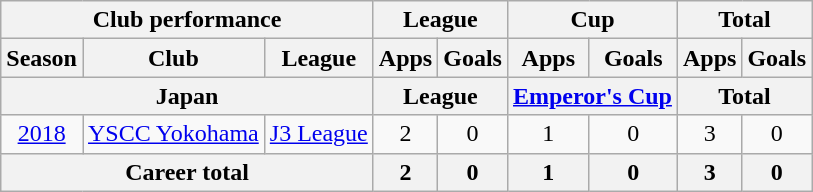<table class="wikitable" style="text-align:center">
<tr>
<th colspan=3>Club performance</th>
<th colspan=2>League</th>
<th colspan=2>Cup</th>
<th colspan=2>Total</th>
</tr>
<tr>
<th>Season</th>
<th>Club</th>
<th>League</th>
<th>Apps</th>
<th>Goals</th>
<th>Apps</th>
<th>Goals</th>
<th>Apps</th>
<th>Goals</th>
</tr>
<tr>
<th colspan=3>Japan</th>
<th colspan=2>League</th>
<th colspan=2><a href='#'>Emperor's Cup</a></th>
<th colspan=2>Total</th>
</tr>
<tr>
<td><a href='#'>2018</a></td>
<td rowspan="1"><a href='#'>YSCC Yokohama</a></td>
<td rowspan="1"><a href='#'>J3 League</a></td>
<td>2</td>
<td>0</td>
<td>1</td>
<td>0</td>
<td>3</td>
<td>0</td>
</tr>
<tr>
<th colspan=3>Career total</th>
<th>2</th>
<th>0</th>
<th>1</th>
<th>0</th>
<th>3</th>
<th>0</th>
</tr>
</table>
